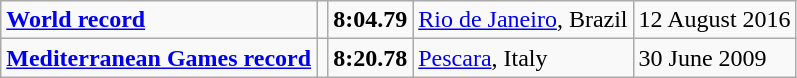<table class="wikitable">
<tr>
<td><strong><a href='#'>World record</a></strong></td>
<td></td>
<td><strong>8:04.79</strong></td>
<td><a href='#'>Rio de Janeiro</a>, Brazil</td>
<td>12 August 2016</td>
</tr>
<tr>
<td><strong><a href='#'>Mediterranean Games record</a></strong></td>
<td></td>
<td><strong>8:20.78</strong></td>
<td><a href='#'>Pescara</a>, Italy</td>
<td>30 June 2009</td>
</tr>
</table>
